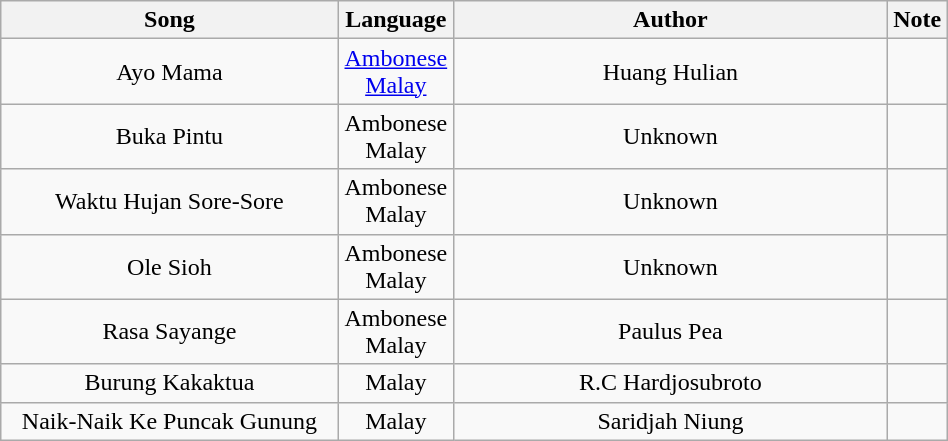<table class="wikitable" style="width:50%;text-align:center">
<tr>
<th style="width:35%">Song</th>
<th style="width:10%">Language</th>
<th style="width:45%">Author</th>
<th style="width:5%">Note</th>
</tr>
<tr>
<td>Ayo Mama</td>
<td><a href='#'>Ambonese Malay</a></td>
<td>Huang Hulian</td>
<td></td>
</tr>
<tr>
<td>Buka Pintu</td>
<td>Ambonese Malay</td>
<td>Unknown</td>
<td></td>
</tr>
<tr>
<td>Waktu Hujan Sore-Sore</td>
<td>Ambonese Malay</td>
<td>Unknown</td>
<td></td>
</tr>
<tr>
<td>Ole Sioh</td>
<td>Ambonese Malay</td>
<td>Unknown</td>
<td></td>
</tr>
<tr>
<td>Rasa Sayange</td>
<td>Ambonese Malay</td>
<td>Paulus Pea</td>
<td></td>
</tr>
<tr>
<td>Burung Kakaktua</td>
<td>Malay</td>
<td>R.C Hardjosubroto</td>
<td></td>
</tr>
<tr>
<td>Naik-Naik Ke Puncak Gunung</td>
<td>Malay</td>
<td>Saridjah Niung</td>
<td></td>
</tr>
</table>
